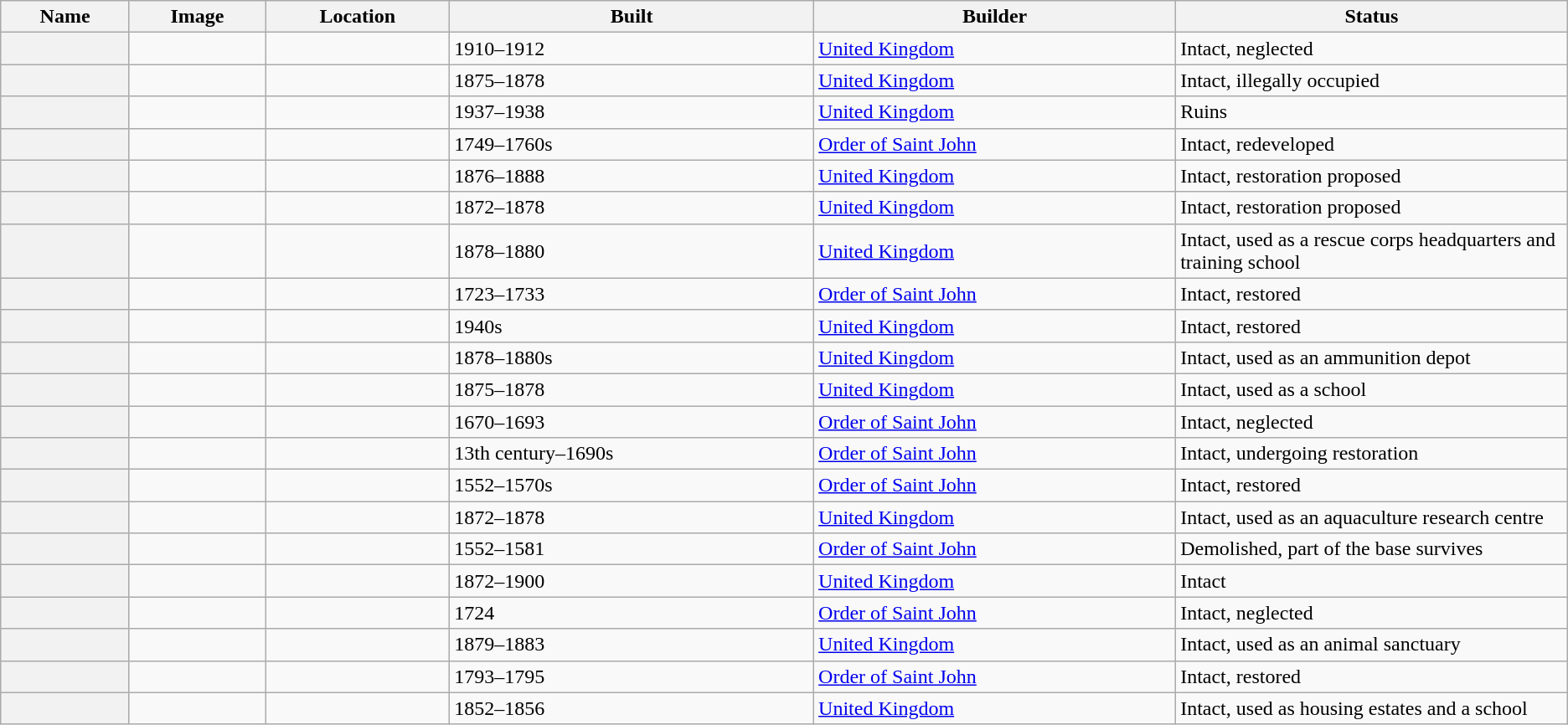<table class="wikitable sortable">
<tr>
<th scope="col">Name</th>
<th class="unsortable" scope="col">Image</th>
<th scope="col">Location</th>
<th scope="col">Built</th>
<th scope="col">Builder</th>
<th scope="col" style ="width:25%">Status</th>
</tr>
<tr>
<th scope="row"></th>
<td style="text-align:center;"></td>
<td></td>
<td>1910–1912</td>
<td> <a href='#'>United Kingdom</a></td>
<td>Intact, neglected</td>
</tr>
<tr>
<th scope="row"></th>
<td style="text-align:center;"></td>
<td></td>
<td>1875–1878</td>
<td> <a href='#'>United Kingdom</a></td>
<td>Intact, illegally occupied</td>
</tr>
<tr>
<th scope="row"></th>
<td style="text-align:center;"></td>
<td></td>
<td>1937–1938</td>
<td> <a href='#'>United Kingdom</a></td>
<td>Ruins</td>
</tr>
<tr>
<th scope="row"></th>
<td style="text-align:center;"></td>
<td></td>
<td>1749–1760s</td>
<td> <a href='#'>Order of Saint John</a></td>
<td>Intact, redeveloped</td>
</tr>
<tr>
<th scope="row"></th>
<td style="text-align:center;"></td>
<td></td>
<td>1876–1888</td>
<td> <a href='#'>United Kingdom</a></td>
<td>Intact, restoration proposed</td>
</tr>
<tr>
<th scope="row"></th>
<td style="text-align:center;"></td>
<td></td>
<td>1872–1878</td>
<td> <a href='#'>United Kingdom</a></td>
<td>Intact, restoration proposed</td>
</tr>
<tr>
<th scope="row"></th>
<td style="text-align:center;"></td>
<td></td>
<td>1878–1880</td>
<td> <a href='#'>United Kingdom</a></td>
<td>Intact, used as a rescue corps headquarters and training school</td>
</tr>
<tr>
<th scope="row"></th>
<td style="text-align:center;"></td>
<td></td>
<td>1723–1733</td>
<td> <a href='#'>Order of Saint John</a></td>
<td>Intact, restored</td>
</tr>
<tr>
<th scope="row"></th>
<td style="text-align:center;"></td>
<td></td>
<td>1940s</td>
<td> <a href='#'>United Kingdom</a></td>
<td>Intact, restored</td>
</tr>
<tr>
<th scope="row"></th>
<td style="text-align:center;"></td>
<td></td>
<td>1878–1880s</td>
<td> <a href='#'>United Kingdom</a></td>
<td>Intact, used as an ammunition depot</td>
</tr>
<tr>
<th scope="row"></th>
<td style="text-align:center;"></td>
<td></td>
<td>1875–1878</td>
<td> <a href='#'>United Kingdom</a></td>
<td>Intact, used as a school</td>
</tr>
<tr>
<th scope="row"></th>
<td style="text-align:center;"></td>
<td></td>
<td>1670–1693</td>
<td> <a href='#'>Order of Saint John</a></td>
<td>Intact, neglected</td>
</tr>
<tr>
<th scope="row"></th>
<td style="text-align:center;"></td>
<td></td>
<td>13th century–1690s</td>
<td> <a href='#'>Order of Saint John</a></td>
<td>Intact, undergoing restoration</td>
</tr>
<tr>
<th scope="row"></th>
<td style="text-align:center;"></td>
<td></td>
<td>1552–1570s</td>
<td> <a href='#'>Order of Saint John</a></td>
<td>Intact, restored</td>
</tr>
<tr>
<th scope="row"></th>
<td style="text-align:center;"></td>
<td></td>
<td>1872–1878</td>
<td> <a href='#'>United Kingdom</a></td>
<td>Intact, used as an aquaculture research centre</td>
</tr>
<tr>
<th scope="row"></th>
<td style="text-align:center;"></td>
<td></td>
<td>1552–1581</td>
<td> <a href='#'>Order of Saint John</a></td>
<td>Demolished, part of the base survives</td>
</tr>
<tr>
<th scope="row"></th>
<td style="text-align:center;"></td>
<td></td>
<td>1872–1900</td>
<td> <a href='#'>United Kingdom</a></td>
<td>Intact</td>
</tr>
<tr>
<th scope="row"></th>
<td style="text-align:center;"></td>
<td></td>
<td>1724</td>
<td> <a href='#'>Order of Saint John</a></td>
<td>Intact, neglected</td>
</tr>
<tr>
<th scope="row"></th>
<td style="text-align:center;"></td>
<td></td>
<td>1879–1883</td>
<td> <a href='#'>United Kingdom</a></td>
<td>Intact, used as an animal sanctuary</td>
</tr>
<tr>
<th scope="row"></th>
<td style="text-align:center;"></td>
<td></td>
<td>1793–1795</td>
<td> <a href='#'>Order of Saint John</a></td>
<td>Intact, restored</td>
</tr>
<tr>
<th scope="row"></th>
<td style="text-align:center;"></td>
<td></td>
<td>1852–1856</td>
<td> <a href='#'>United Kingdom</a></td>
<td>Intact, used as housing estates and a school</td>
</tr>
</table>
